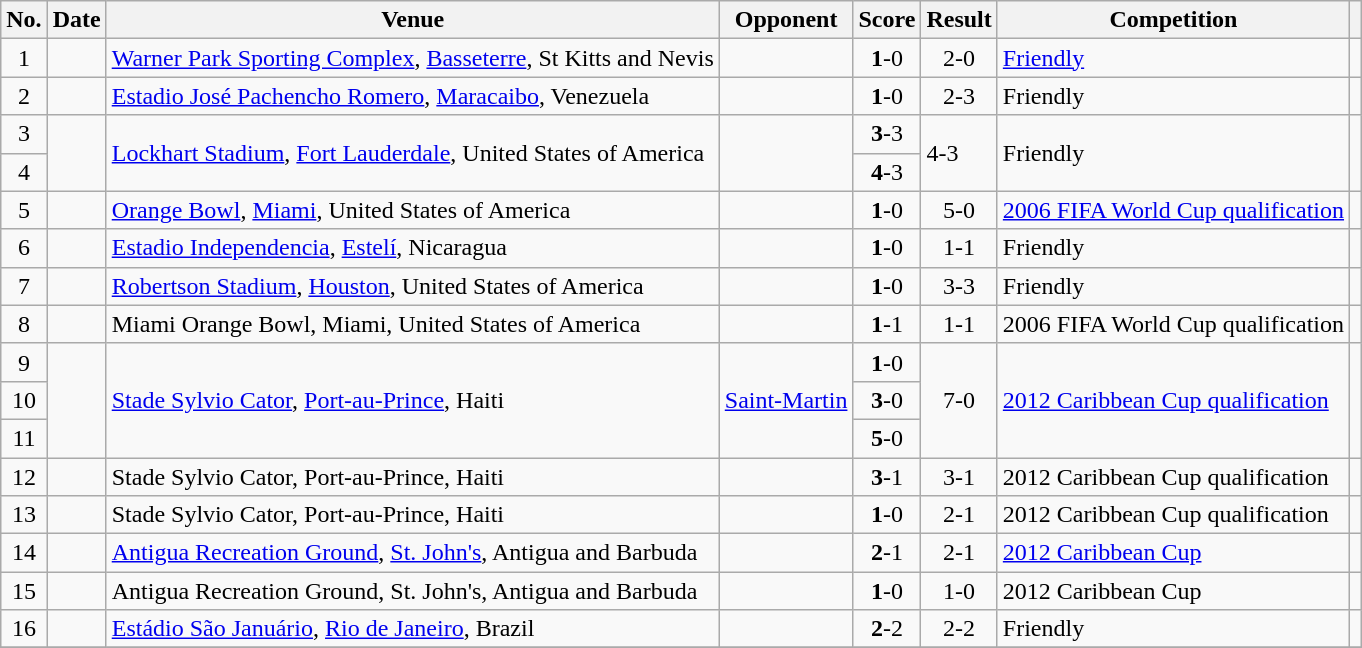<table class="wikitable sortable">
<tr>
<th scope="col">No.</th>
<th scope="col">Date</th>
<th scope="col">Venue</th>
<th scope="col">Opponent</th>
<th scope="col">Score</th>
<th scope="col">Result</th>
<th scope="col">Competition</th>
<th scope="col" class="unsortable"></th>
</tr>
<tr>
<td style="text-align:center">1</td>
<td></td>
<td><a href='#'>Warner Park Sporting Complex</a>, <a href='#'>Basseterre</a>, St Kitts and Nevis</td>
<td></td>
<td style="text-align:center"><strong>1</strong>-0</td>
<td style="text-align:center">2-0</td>
<td><a href='#'>Friendly</a></td>
<td></td>
</tr>
<tr>
<td style="text-align:center">2</td>
<td></td>
<td><a href='#'>Estadio José Pachencho Romero</a>, <a href='#'>Maracaibo</a>, Venezuela</td>
<td></td>
<td style="text-align:center"><strong>1</strong>-0</td>
<td style="text-align:center">2-3</td>
<td>Friendly</td>
<td></td>
</tr>
<tr>
<td style="text-align:center">3</td>
<td rowspan="2"></td>
<td rowspan="2"><a href='#'>Lockhart Stadium</a>, <a href='#'>Fort Lauderdale</a>, United States of America</td>
<td rowspan="2"></td>
<td style="text-align:center"><strong>3</strong>-3</td>
<td rowspan="2" style="text align:center">4-3</td>
<td rowspan="2">Friendly</td>
<td rowspan="2"></td>
</tr>
<tr>
<td style="text-align:center">4</td>
<td style="text-align:center"><strong>4</strong>-3</td>
</tr>
<tr>
<td style="text-align:center">5</td>
<td></td>
<td><a href='#'>Orange Bowl</a>, <a href='#'>Miami</a>, United States of America</td>
<td></td>
<td style="text-align:center"><strong>1</strong>-0</td>
<td style="text-align:center">5-0</td>
<td><a href='#'>2006 FIFA World Cup qualification</a></td>
<td></td>
</tr>
<tr>
<td style="text-align:center">6</td>
<td></td>
<td><a href='#'>Estadio Independencia</a>, <a href='#'>Estelí</a>, Nicaragua</td>
<td></td>
<td style="text-align:center"><strong>1</strong>-0</td>
<td style="text-align:center">1-1</td>
<td>Friendly</td>
<td></td>
</tr>
<tr>
<td style="text-align:center">7</td>
<td></td>
<td><a href='#'>Robertson Stadium</a>, <a href='#'>Houston</a>, United States of America</td>
<td></td>
<td style="text-align:center"><strong>1</strong>-0</td>
<td style="text-align:center">3-3</td>
<td>Friendly</td>
<td></td>
</tr>
<tr>
<td style="text-align:center">8</td>
<td></td>
<td>Miami Orange Bowl, Miami, United States of America</td>
<td></td>
<td style="text-align:center"><strong>1</strong>-1</td>
<td style="text-align:center">1-1</td>
<td>2006 FIFA World Cup qualification</td>
<td></td>
</tr>
<tr>
<td style="text-align:center">9</td>
<td rowspan="3"></td>
<td rowspan="3"><a href='#'>Stade Sylvio Cator</a>, <a href='#'>Port-au-Prince</a>, Haiti</td>
<td rowspan="3"> <a href='#'>Saint-Martin</a></td>
<td style="text-align:center"><strong>1</strong>-0</td>
<td rowspan="3" style="text-align:center">7-0</td>
<td rowspan="3"><a href='#'>2012 Caribbean Cup qualification</a></td>
<td rowspan="3"></td>
</tr>
<tr>
<td style="text-align:center">10</td>
<td style="text-align:center"><strong>3</strong>-0</td>
</tr>
<tr>
<td style="text-align:center">11</td>
<td style="text-align:center"><strong>5</strong>-0</td>
</tr>
<tr>
<td style="text-align:center">12</td>
<td></td>
<td>Stade Sylvio Cator, Port-au-Prince, Haiti</td>
<td></td>
<td style="text-align:center"><strong>3</strong>-1</td>
<td style="text-align:center">3-1</td>
<td>2012 Caribbean Cup qualification</td>
<td></td>
</tr>
<tr>
<td style="text-align:center">13</td>
<td></td>
<td>Stade Sylvio Cator, Port-au-Prince, Haiti</td>
<td></td>
<td style="text-align:center"><strong>1</strong>-0</td>
<td style="text-align:center">2-1</td>
<td>2012 Caribbean Cup qualification</td>
<td></td>
</tr>
<tr>
<td style="text-align:center">14</td>
<td></td>
<td><a href='#'>Antigua Recreation Ground</a>, <a href='#'>St. John's</a>, Antigua and Barbuda</td>
<td></td>
<td style="text-align:center"><strong>2</strong>-1</td>
<td style="text-align:center">2-1</td>
<td><a href='#'>2012 Caribbean Cup</a></td>
<td></td>
</tr>
<tr>
<td style="text-align:center">15</td>
<td></td>
<td>Antigua Recreation Ground, St. John's, Antigua and Barbuda</td>
<td></td>
<td style="text-align:center"><strong>1</strong>-0</td>
<td style="text-align:center">1-0</td>
<td>2012 Caribbean Cup</td>
<td></td>
</tr>
<tr>
<td style="text-align:center">16</td>
<td></td>
<td><a href='#'>Estádio São Januário</a>, <a href='#'>Rio de Janeiro</a>, Brazil</td>
<td></td>
<td style="text-align:center"><strong>2</strong>-2</td>
<td style="text-align:center">2-2</td>
<td>Friendly</td>
<td></td>
</tr>
<tr>
</tr>
</table>
